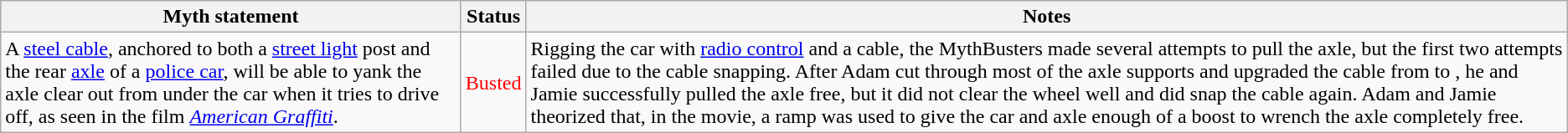<table class="wikitable plainrowheaders">
<tr>
<th>Myth statement</th>
<th>Status</th>
<th>Notes</th>
</tr>
<tr>
<td>A <a href='#'>steel cable</a>, anchored to both a <a href='#'>street light</a> post and the rear <a href='#'>axle</a> of a <a href='#'>police car</a>, will be able to yank the axle clear out from under the car when it tries to drive off, as seen in the film <em><a href='#'>American Graffiti</a></em>.</td>
<td style="color:red">Busted</td>
<td>Rigging the car with <a href='#'>radio control</a> and a cable, the MythBusters made several attempts to pull the axle, but the first two attempts failed due to the cable snapping. After Adam cut through most of the axle supports and upgraded the cable from  to , he and Jamie successfully pulled the axle free, but it did not clear the wheel well and did snap the cable again. Adam and Jamie theorized that, in the movie, a ramp was used to give the car and axle enough of a boost to wrench the axle completely free.</td>
</tr>
</table>
